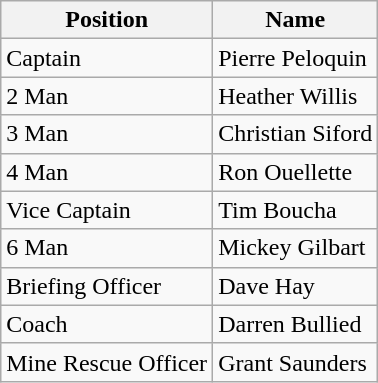<table class="wikitable">
<tr>
<th>Position</th>
<th>Name</th>
</tr>
<tr>
<td>Captain</td>
<td>Pierre Peloquin</td>
</tr>
<tr>
<td>2 Man</td>
<td>Heather Willis</td>
</tr>
<tr>
<td>3 Man</td>
<td>Christian Siford</td>
</tr>
<tr>
<td>4 Man</td>
<td>Ron Ouellette</td>
</tr>
<tr>
<td>Vice Captain</td>
<td>Tim Boucha</td>
</tr>
<tr>
<td>6 Man</td>
<td>Mickey Gilbart</td>
</tr>
<tr>
<td>Briefing Officer</td>
<td>Dave Hay</td>
</tr>
<tr>
<td>Coach</td>
<td>Darren Bullied</td>
</tr>
<tr>
<td>Mine Rescue Officer</td>
<td>Grant Saunders</td>
</tr>
</table>
